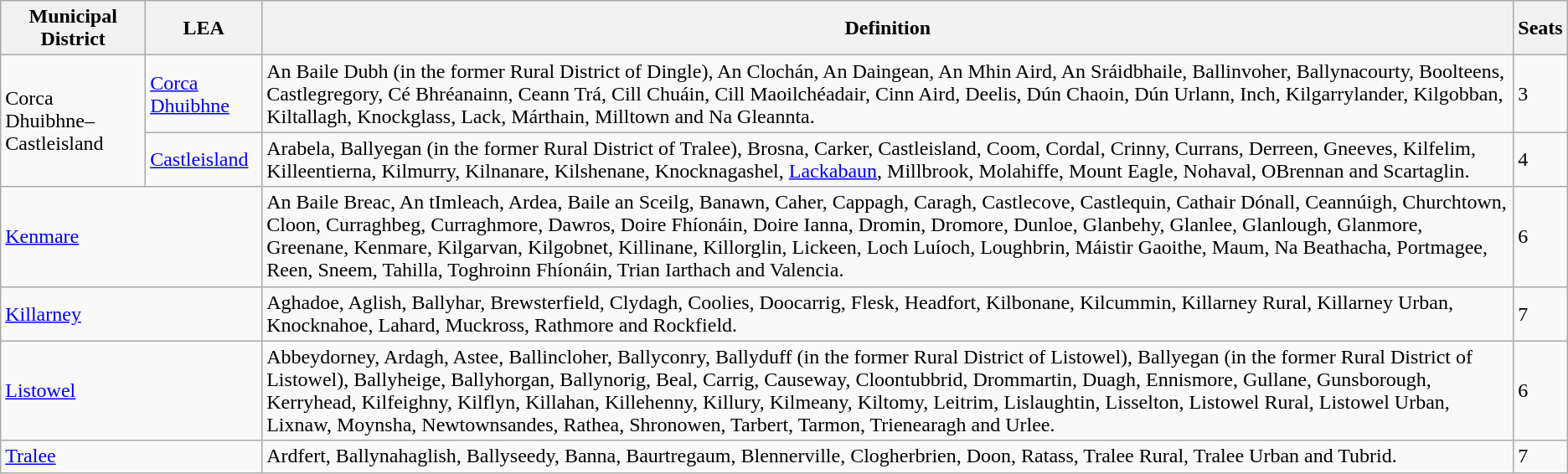<table class="wikitable">
<tr>
<th>Municipal District</th>
<th>LEA</th>
<th>Definition</th>
<th>Seats</th>
</tr>
<tr>
<td rowspan=2>Corca Dhuibhne–Castleisland</td>
<td><a href='#'>Corca Dhuibhne</a></td>
<td>An Baile Dubh (in the former Rural District of Dingle), An Clochán, An Daingean, An Mhin Aird, An Sráidbhaile, Ballinvoher, Ballynacourty, Boolteens, Castlegregory, Cé Bhréanainn, Ceann Trá, Cill Chuáin, Cill Maoilchéadair, Cinn Aird, Deelis, Dún Chaoin, Dún Urlann, Inch, Kilgarrylander, Kilgobban, Kiltallagh, Knockglass, Lack, Márthain, Milltown and Na Gleannta.</td>
<td>3</td>
</tr>
<tr>
<td><a href='#'>Castleisland</a></td>
<td>Arabela, Ballyegan (in the former Rural District of Tralee), Brosna, Carker, Castleisland, Coom, Cordal, Crinny, Currans, Derreen, Gneeves, Kilfelim, Killeentierna, Kilmurry, Kilnanare, Kilshenane, Knocknagashel, <a href='#'>Lackabaun</a>, Millbrook, Molahiffe, Mount Eagle, Nohaval, OBrennan and Scartaglin.</td>
<td>4</td>
</tr>
<tr>
<td colspan=2><a href='#'>Kenmare</a></td>
<td>An Baile Breac, An tImleach, Ardea, Baile an Sceilg, Banawn, Caher, Cappagh, Caragh, Castlecove, Castlequin, Cathair Dónall, Ceannúigh, Churchtown, Cloon, Curraghbeg, Curraghmore, Dawros, Doire Fhíonáin, Doire Ianna, Dromin, Dromore, Dunloe, Glanbehy, Glanlee, Glanlough, Glanmore, Greenane, Kenmare, Kilgarvan, Kilgobnet, Killinane, Killorglin, Lickeen, Loch Luíoch, Loughbrin, Máistir Gaoithe, Maum, Na Beathacha, Portmagee, Reen, Sneem, Tahilla, Toghroinn Fhíonáin, Trian Iarthach and Valencia.</td>
<td>6</td>
</tr>
<tr>
<td colspan=2><a href='#'>Killarney</a></td>
<td>Aghadoe, Aglish, Ballyhar, Brewsterfield, Clydagh, Coolies, Doocarrig, Flesk, Headfort, Kilbonane, Kilcummin, Killarney Rural, Killarney Urban, Knocknahoe, Lahard, Muckross, Rathmore and Rockfield.</td>
<td>7</td>
</tr>
<tr>
<td colspan=2><a href='#'>Listowel</a></td>
<td>Abbeydorney, Ardagh, Astee, Ballincloher, Ballyconry, Ballyduff (in the former Rural District of Listowel), Ballyegan (in the former Rural District of Listowel), Ballyheige, Ballyhorgan, Ballynorig, Beal, Carrig, Causeway, Cloontubbrid, Drommartin, Duagh, Ennismore, Gullane, Gunsborough, Kerryhead, Kilfeighny, Kilflyn, Killahan, Killehenny, Killury, Kilmeany, Kiltomy, Leitrim, Lislaughtin, Lisselton, Listowel Rural, Listowel Urban, Lixnaw, Moynsha, Newtownsandes, Rathea, Shronowen, Tarbert, Tarmon, Trienearagh and Urlee.</td>
<td>6</td>
</tr>
<tr>
<td colspan=2><a href='#'>Tralee</a></td>
<td>Ardfert, Ballynahaglish, Ballyseedy, Banna, Baurtregaum, Blennerville, Clogherbrien, Doon, Ratass, Tralee Rural, Tralee Urban and Tubrid.</td>
<td>7</td>
</tr>
</table>
